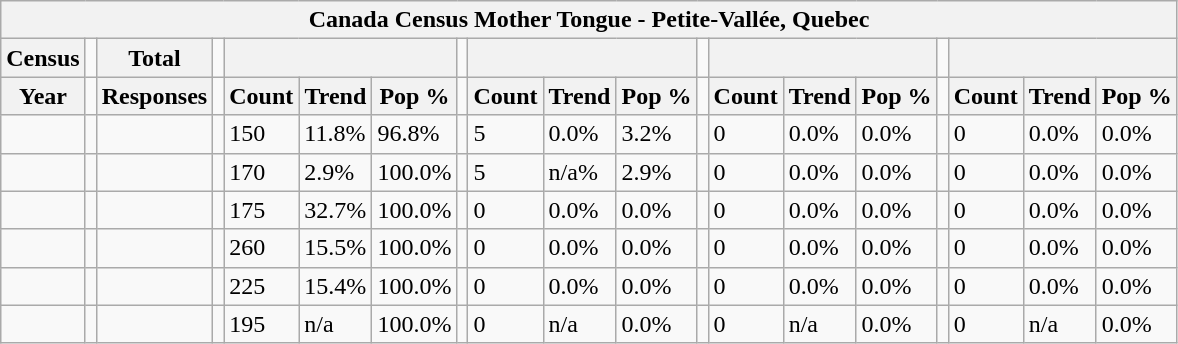<table class="wikitable">
<tr>
<th colspan="19">Canada Census Mother Tongue - Petite-Vallée, Quebec</th>
</tr>
<tr>
<th>Census</th>
<td></td>
<th>Total</th>
<td colspan="1"></td>
<th colspan="3"></th>
<td colspan="1"></td>
<th colspan="3"></th>
<td colspan="1"></td>
<th colspan="3"></th>
<td colspan="1"></td>
<th colspan="3"></th>
</tr>
<tr>
<th>Year</th>
<td></td>
<th>Responses</th>
<td></td>
<th>Count</th>
<th>Trend</th>
<th>Pop %</th>
<td></td>
<th>Count</th>
<th>Trend</th>
<th>Pop %</th>
<td></td>
<th>Count</th>
<th>Trend</th>
<th>Pop %</th>
<td></td>
<th>Count</th>
<th>Trend</th>
<th>Pop %</th>
</tr>
<tr>
<td></td>
<td></td>
<td></td>
<td></td>
<td>150</td>
<td> 11.8%</td>
<td>96.8%</td>
<td></td>
<td>5</td>
<td> 0.0%</td>
<td>3.2%</td>
<td></td>
<td>0</td>
<td> 0.0%</td>
<td>0.0%</td>
<td></td>
<td>0</td>
<td> 0.0%</td>
<td>0.0%</td>
</tr>
<tr>
<td></td>
<td></td>
<td></td>
<td></td>
<td>170</td>
<td> 2.9%</td>
<td>100.0%</td>
<td></td>
<td>5</td>
<td> n/a%</td>
<td>2.9%</td>
<td></td>
<td>0</td>
<td> 0.0%</td>
<td>0.0%</td>
<td></td>
<td>0</td>
<td> 0.0%</td>
<td>0.0%</td>
</tr>
<tr>
<td></td>
<td></td>
<td></td>
<td></td>
<td>175</td>
<td> 32.7%</td>
<td>100.0%</td>
<td></td>
<td>0</td>
<td> 0.0%</td>
<td>0.0%</td>
<td></td>
<td>0</td>
<td> 0.0%</td>
<td>0.0%</td>
<td></td>
<td>0</td>
<td> 0.0%</td>
<td>0.0%</td>
</tr>
<tr>
<td></td>
<td></td>
<td></td>
<td></td>
<td>260</td>
<td> 15.5%</td>
<td>100.0%</td>
<td></td>
<td>0</td>
<td> 0.0%</td>
<td>0.0%</td>
<td></td>
<td>0</td>
<td> 0.0%</td>
<td>0.0%</td>
<td></td>
<td>0</td>
<td> 0.0%</td>
<td>0.0%</td>
</tr>
<tr>
<td></td>
<td></td>
<td></td>
<td></td>
<td>225</td>
<td> 15.4%</td>
<td>100.0%</td>
<td></td>
<td>0</td>
<td> 0.0%</td>
<td>0.0%</td>
<td></td>
<td>0</td>
<td> 0.0%</td>
<td>0.0%</td>
<td></td>
<td>0</td>
<td> 0.0%</td>
<td>0.0%</td>
</tr>
<tr>
<td></td>
<td></td>
<td></td>
<td></td>
<td>195</td>
<td>n/a</td>
<td>100.0%</td>
<td></td>
<td>0</td>
<td>n/a</td>
<td>0.0%</td>
<td></td>
<td>0</td>
<td>n/a</td>
<td>0.0%</td>
<td></td>
<td>0</td>
<td>n/a</td>
<td>0.0%</td>
</tr>
</table>
